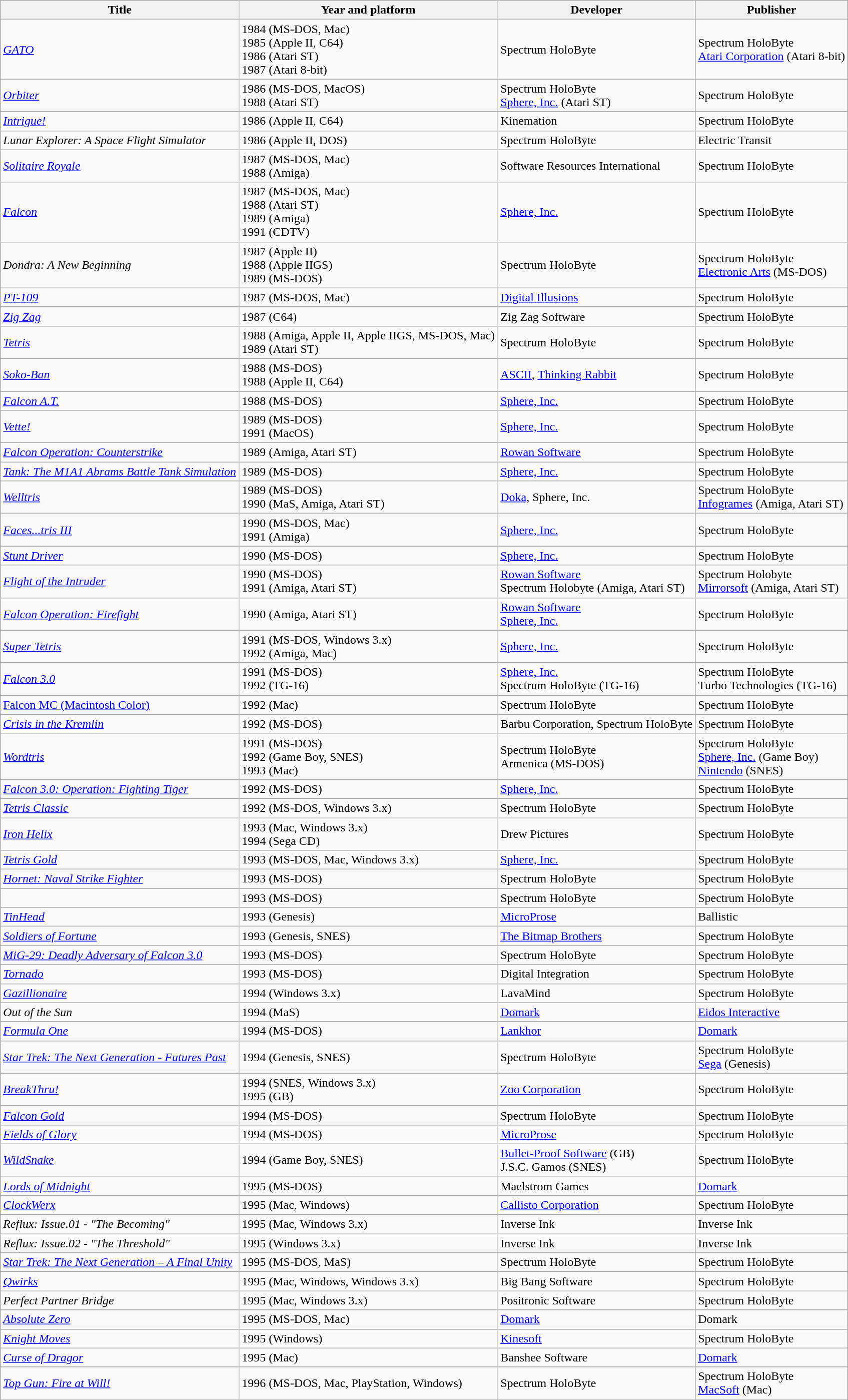<table class="wikitable sortable collapsible">
<tr>
<th>Title</th>
<th>Year and platform</th>
<th>Developer</th>
<th>Publisher</th>
</tr>
<tr>
<td><em><a href='#'>GATO</a></em></td>
<td>1984 (MS-DOS, Mac)<br>1985 (Apple II, C64)<br>1986 (Atari ST)<br>1987 (Atari 8-bit)</td>
<td>Spectrum HoloByte</td>
<td>Spectrum HoloByte<br><a href='#'>Atari Corporation</a> (Atari 8-bit)</td>
</tr>
<tr>
<td><em><a href='#'>Orbiter</a></em></td>
<td>1986 (MS-DOS, MacOS)<br>1988 (Atari ST)</td>
<td>Spectrum HoloByte<br><a href='#'>Sphere, Inc.</a> (Atari ST)</td>
<td>Spectrum HoloByte</td>
</tr>
<tr>
<td><em><a href='#'>Intrigue!</a></em></td>
<td>1986 (Apple II, C64)</td>
<td>Kinemation</td>
<td>Spectrum HoloByte</td>
</tr>
<tr>
<td><em>Lunar Explorer: A Space Flight Simulator</em></td>
<td>1986 (Apple II, DOS)</td>
<td>Spectrum HoloByte</td>
<td>Electric Transit</td>
</tr>
<tr>
<td><em><a href='#'>Solitaire Royale</a></em></td>
<td>1987 (MS-DOS, Mac)<br>1988 (Amiga)<br></td>
<td>Software Resources International</td>
<td>Spectrum HoloByte</td>
</tr>
<tr>
<td><em><a href='#'>Falcon</a></em></td>
<td>1987 (MS-DOS, Mac)<br>1988 (Atari ST)<br>1989 (Amiga)<br>1991 (CDTV)</td>
<td><a href='#'>Sphere, Inc.</a></td>
<td>Spectrum HoloByte</td>
</tr>
<tr>
<td><em>Dondra: A New Beginning</em></td>
<td>1987 (Apple II)<br>1988 (Apple IIGS)<br>1989 (MS-DOS)</td>
<td>Spectrum HoloByte</td>
<td>Spectrum HoloByte<br><a href='#'>Electronic Arts</a> (MS-DOS)</td>
</tr>
<tr>
<td><em><a href='#'>PT-109</a></em></td>
<td>1987 (MS-DOS, Mac)</td>
<td><a href='#'>Digital Illusions</a></td>
<td>Spectrum HoloByte</td>
</tr>
<tr>
<td><em><a href='#'>Zig Zag</a></em></td>
<td>1987 (C64)</td>
<td>Zig Zag Software</td>
<td>Spectrum HoloByte</td>
</tr>
<tr>
<td><em><a href='#'>Tetris</a></em></td>
<td>1988 (Amiga, Apple II, Apple IIGS, MS-DOS, Mac)<br>1989 (Atari ST)</td>
<td>Spectrum HoloByte</td>
<td>Spectrum HoloByte</td>
</tr>
<tr>
<td><em><a href='#'>Soko-Ban</a></em></td>
<td>1988 (MS-DOS)<br>1988 (Apple II, C64)</td>
<td><a href='#'>ASCII</a>, <a href='#'>Thinking Rabbit</a></td>
<td>Spectrum HoloByte</td>
</tr>
<tr>
<td><em><a href='#'>Falcon A.T.</a></em></td>
<td>1988 (MS-DOS)</td>
<td><a href='#'>Sphere, Inc.</a></td>
<td>Spectrum HoloByte</td>
</tr>
<tr>
<td><em><a href='#'>Vette!</a></em></td>
<td>1989 (MS-DOS)<br>1991 (MacOS)</td>
<td><a href='#'>Sphere, Inc.</a></td>
<td>Spectrum HoloByte</td>
</tr>
<tr>
<td><em><a href='#'>Falcon Operation: Counterstrike</a></em></td>
<td>1989 (Amiga, Atari ST)</td>
<td><a href='#'>Rowan Software</a></td>
<td>Spectrum HoloByte</td>
</tr>
<tr>
<td><em><a href='#'>Tank: The M1A1 Abrams Battle Tank Simulation</a></em></td>
<td>1989 (MS-DOS)</td>
<td><a href='#'>Sphere, Inc.</a></td>
<td>Spectrum HoloByte</td>
</tr>
<tr>
<td><em><a href='#'>Welltris</a></em></td>
<td>1989 (MS-DOS)<br>1990 (MaS, Amiga, Atari ST)</td>
<td><a href='#'>Doka</a>, Sphere, Inc.</td>
<td>Spectrum HoloByte<br><a href='#'>Infogrames</a> (Amiga, Atari ST)</td>
</tr>
<tr>
<td><em><a href='#'>Faces...tris III</a></em></td>
<td>1990 (MS-DOS, Mac)<br>1991 (Amiga)</td>
<td><a href='#'>Sphere, Inc.</a></td>
<td>Spectrum HoloByte</td>
</tr>
<tr>
<td><em><a href='#'>Stunt Driver</a></em></td>
<td>1990 (MS-DOS)</td>
<td><a href='#'>Sphere, Inc.</a></td>
<td>Spectrum HoloByte</td>
</tr>
<tr>
<td><em><a href='#'>Flight of the Intruder</a></em></td>
<td>1990 (MS-DOS)<br>1991 (Amiga, Atari ST)</td>
<td><a href='#'>Rowan Software</a><br>Spectrum Holobyte (Amiga, Atari ST)</td>
<td>Spectrum Holobyte<br><a href='#'>Mirrorsoft</a> (Amiga, Atari ST)</td>
</tr>
<tr>
<td><em><a href='#'>Falcon Operation: Firefight</a></em></td>
<td>1990 (Amiga, Atari ST)</td>
<td><a href='#'>Rowan Software</a><br><a href='#'>Sphere, Inc.</a></td>
<td>Spectrum HoloByte</td>
</tr>
<tr>
<td><em><a href='#'>Super Tetris</a></em></td>
<td>1991 (MS-DOS, Windows 3.x)<br>1992 (Amiga, Mac)</td>
<td><a href='#'>Sphere, Inc.</a></td>
<td>Spectrum HoloByte</td>
</tr>
<tr>
<td><em><a href='#'>Falcon 3.0</a></em></td>
<td>1991 (MS-DOS)<br>1992 (TG-16)</td>
<td><a href='#'>Sphere, Inc.</a><br>Spectrum HoloByte (TG-16)</td>
<td>Spectrum HoloByte<br>Turbo Technologies (TG-16)</td>
</tr>
<tr>
<td><a href='#'>Falcon MC (Macintosh Color)</a></td>
<td>1992 (Mac)</td>
<td>Spectrum HoloByte</td>
<td>Spectrum HoloByte</td>
</tr>
<tr>
<td><em><a href='#'>Crisis in the Kremlin</a></em></td>
<td>1992 (MS-DOS)</td>
<td>Barbu Corporation, Spectrum HoloByte</td>
<td>Spectrum HoloByte</td>
</tr>
<tr>
<td><em><a href='#'>Wordtris</a></em></td>
<td>1991 (MS-DOS)<br>1992 (Game Boy, SNES)<br>1993 (Mac)</td>
<td>Spectrum HoloByte<br>Armenica (MS-DOS)</td>
<td>Spectrum HoloByte<br><a href='#'>Sphere, Inc.</a> (Game Boy)<br><a href='#'>Nintendo</a> (SNES)</td>
</tr>
<tr>
<td><em><a href='#'>Falcon 3.0: Operation: Fighting Tiger</a></em></td>
<td>1992 (MS-DOS)</td>
<td><a href='#'>Sphere, Inc.</a></td>
<td>Spectrum HoloByte</td>
</tr>
<tr>
<td><em><a href='#'>Tetris Classic</a></em></td>
<td>1992 (MS-DOS, Windows 3.x)</td>
<td>Spectrum HoloByte</td>
<td>Spectrum HoloByte</td>
</tr>
<tr>
<td><em><a href='#'>Iron Helix</a></em></td>
<td>1993 (Mac, Windows 3.x)<br>1994 (Sega CD)</td>
<td>Drew Pictures</td>
<td>Spectrum HoloByte</td>
</tr>
<tr>
<td><em><a href='#'>Tetris Gold</a></em></td>
<td>1993 (MS-DOS, Mac, Windows 3.x)</td>
<td><a href='#'>Sphere, Inc.</a></td>
<td>Spectrum HoloByte</td>
</tr>
<tr>
<td><em><a href='#'>Hornet: Naval Strike Fighter</a></em></td>
<td>1993 (MS-DOS)</td>
<td>Spectrum HoloByte</td>
<td>Spectrum HoloByte</td>
</tr>
<tr>
<td></td>
<td>1993 (MS-DOS)</td>
<td>Spectrum HoloByte</td>
<td>Spectrum HoloByte</td>
</tr>
<tr>
<td><em><a href='#'>TinHead</a></em></td>
<td>1993 (Genesis)</td>
<td><a href='#'>MicroProse</a></td>
<td>Ballistic</td>
</tr>
<tr>
<td><em><a href='#'>Soldiers of Fortune</a></em></td>
<td>1993 (Genesis, SNES)</td>
<td><a href='#'>The Bitmap Brothers</a></td>
<td>Spectrum HoloByte</td>
</tr>
<tr>
<td><em><a href='#'>MiG-29: Deadly Adversary of Falcon 3.0</a></em></td>
<td>1993 (MS-DOS)</td>
<td>Spectrum HoloByte</td>
<td>Spectrum HoloByte</td>
</tr>
<tr>
<td><em><a href='#'>Tornado</a></em></td>
<td>1993 (MS-DOS)</td>
<td>Digital Integration</td>
<td>Spectrum HoloByte</td>
</tr>
<tr>
<td><em><a href='#'>Gazillionaire</a></em></td>
<td>1994 (Windows 3.x)</td>
<td>LavaMind</td>
<td>Spectrum HoloByte</td>
</tr>
<tr>
<td><em>Out of the Sun</em></td>
<td>1994 (MaS)</td>
<td><a href='#'>Domark</a></td>
<td><a href='#'>Eidos Interactive</a></td>
</tr>
<tr>
<td><em><a href='#'>Formula One</a></em></td>
<td>1994 (MS-DOS)</td>
<td><a href='#'>Lankhor</a></td>
<td><a href='#'>Domark</a></td>
</tr>
<tr>
<td><em><a href='#'>Star Trek: The Next Generation - Futures Past</a></em></td>
<td>1994 (Genesis, SNES)</td>
<td>Spectrum HoloByte</td>
<td>Spectrum HoloByte<br><a href='#'>Sega</a> (Genesis)</td>
</tr>
<tr>
<td><em><a href='#'>BreakThru!</a></em></td>
<td>1994 (SNES, Windows 3.x)<br>1995 (GB)</td>
<td><a href='#'>Zoo Corporation</a></td>
<td>Spectrum HoloByte</td>
</tr>
<tr>
<td><em><a href='#'>Falcon Gold</a></em></td>
<td>1994 (MS-DOS)</td>
<td>Spectrum HoloByte</td>
<td>Spectrum HoloByte</td>
</tr>
<tr>
<td><em><a href='#'>Fields of Glory</a></em></td>
<td>1994 (MS-DOS)</td>
<td><a href='#'>MicroProse</a></td>
<td>Spectrum HoloByte</td>
</tr>
<tr>
<td><em><a href='#'>WildSnake</a></em></td>
<td>1994 (Game Boy, SNES)</td>
<td><a href='#'>Bullet-Proof Software</a> (GB)<br>J.S.C. Gamos (SNES)</td>
<td>Spectrum HoloByte</td>
</tr>
<tr>
<td><em><a href='#'>Lords of Midnight</a></em></td>
<td>1995 (MS-DOS)</td>
<td>Maelstrom Games</td>
<td><a href='#'>Domark</a></td>
</tr>
<tr>
<td><em><a href='#'>ClockWerx</a></em></td>
<td>1995 (Mac, Windows)</td>
<td><a href='#'>Callisto Corporation</a></td>
<td>Spectrum HoloByte</td>
</tr>
<tr>
<td><em>Reflux: Issue.01 - "The Becoming"</em></td>
<td>1995 (Mac, Windows 3.x)</td>
<td>Inverse Ink</td>
<td>Inverse Ink</td>
</tr>
<tr>
<td><em>Reflux: Issue.02 - "The Threshold"</em></td>
<td>1995 (Windows 3.x)</td>
<td>Inverse Ink</td>
<td>Inverse Ink</td>
</tr>
<tr>
<td><em><a href='#'>Star Trek: The Next Generation – A Final Unity</a></em></td>
<td>1995 (MS-DOS, MaS)</td>
<td>Spectrum HoloByte</td>
<td>Spectrum HoloByte</td>
</tr>
<tr>
<td><em><a href='#'>Qwirks</a></em></td>
<td>1995 (Mac, Windows, Windows 3.x)</td>
<td>Big Bang Software</td>
<td>Spectrum HoloByte</td>
</tr>
<tr>
<td><em>Perfect Partner Bridge</em></td>
<td>1995 (Mac, Windows 3.x)</td>
<td>Positronic Software</td>
<td>Spectrum HoloByte</td>
</tr>
<tr>
<td><em><a href='#'>Absolute Zero</a></em></td>
<td>1995 (MS-DOS, Mac)</td>
<td><a href='#'>Domark</a></td>
<td>Domark</td>
</tr>
<tr>
<td><em><a href='#'>Knight Moves</a></em></td>
<td>1995 (Windows)</td>
<td><a href='#'>Kinesoft</a></td>
<td>Spectrum HoloByte</td>
</tr>
<tr>
<td><em><a href='#'>Curse of Dragor</a></em></td>
<td>1995 (Mac)</td>
<td>Banshee Software</td>
<td><a href='#'>Domark</a></td>
</tr>
<tr>
<td><em><a href='#'>Top Gun: Fire at Will!</a></em></td>
<td>1996 (MS-DOS, Mac, PlayStation, Windows)</td>
<td>Spectrum HoloByte</td>
<td>Spectrum HoloByte<br><a href='#'>MacSoft</a> (Mac)</td>
</tr>
</table>
